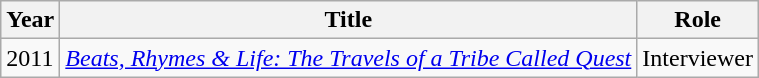<table class="wikitable sortable">
<tr>
<th>Year</th>
<th>Title</th>
<th>Role</th>
</tr>
<tr>
<td>2011</td>
<td><em><a href='#'>Beats, Rhymes & Life: The Travels of a Tribe Called Quest</a></em></td>
<td>Interviewer</td>
</tr>
</table>
